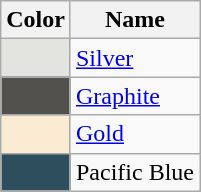<table class="wikitable">
<tr>
<th>Color</th>
<th>Name</th>
</tr>
<tr>
<td bgcolor="e3e4df"></td>
<td><a href='#'>Silver</a></td>
</tr>
<tr>
<td bgcolor="52514d"></td>
<td><a href='#'>Graphite</a></td>
</tr>
<tr>
<td bgcolor="fcebd3"></td>
<td><a href='#'>Gold</a></td>
</tr>
<tr>
<td bgcolor="2d4e5c"></td>
<td>Pacific Blue</td>
</tr>
</table>
